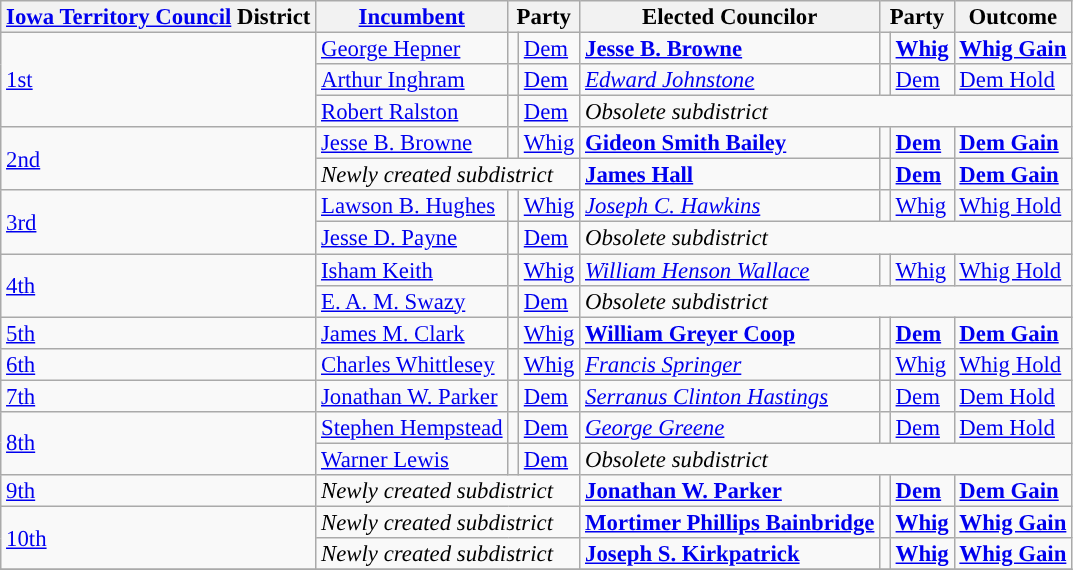<table class="sortable wikitable" style="font-size:95%;line-height:14px;">
<tr>
<th class="sortable"><a href='#'>Iowa Territory Council</a> District</th>
<th class="sortable"><a href='#'>Incumbent</a></th>
<th colspan="2">Party</th>
<th class="sortable">Elected Councilor</th>
<th colspan="2">Party</th>
<th class="sortable">Outcome</th>
</tr>
<tr>
<td rowspan="3"><a href='#'>1st</a></td>
<td><a href='#'>George Hepner</a></td>
<td style="background:"></td>
<td><a href='#'>Dem</a></td>
<td><strong><a href='#'>Jesse B. Browne</a></strong></td>
<td style="background:"></td>
<td><strong><a href='#'>Whig</a></strong></td>
<td><strong><a href='#'>Whig Gain</a></strong></td>
</tr>
<tr>
<td><a href='#'>Arthur Inghram</a></td>
<td style="background:"></td>
<td><a href='#'>Dem</a></td>
<td><em><a href='#'>Edward Johnstone</a></em></td>
<td style="background:"></td>
<td><a href='#'>Dem</a></td>
<td><a href='#'>Dem Hold</a></td>
</tr>
<tr>
<td><a href='#'>Robert Ralston</a></td>
<td style="background:"></td>
<td><a href='#'>Dem</a></td>
<td colspan="4" ><em>Obsolete subdistrict</em></td>
</tr>
<tr>
<td rowspan="2"><a href='#'>2nd</a></td>
<td><a href='#'>Jesse B. Browne</a></td>
<td style="background:"></td>
<td><a href='#'>Whig</a></td>
<td><strong><a href='#'>Gideon Smith Bailey</a></strong></td>
<td style="background:"></td>
<td><strong><a href='#'>Dem</a></strong></td>
<td><strong><a href='#'>Dem Gain</a></strong></td>
</tr>
<tr>
<td colspan="3" ><em>Newly created subdistrict</em></td>
<td><strong><a href='#'>James Hall</a></strong></td>
<td style="background:"></td>
<td><strong><a href='#'>Dem</a></strong></td>
<td><strong><a href='#'>Dem Gain</a></strong></td>
</tr>
<tr>
<td rowspan="2"><a href='#'>3rd</a></td>
<td><a href='#'>Lawson B. Hughes</a></td>
<td style="background:"></td>
<td><a href='#'>Whig</a></td>
<td><em><a href='#'>Joseph C. Hawkins</a></em></td>
<td style="background:"></td>
<td><a href='#'>Whig</a></td>
<td><a href='#'>Whig Hold</a></td>
</tr>
<tr>
<td><a href='#'>Jesse D. Payne</a></td>
<td style="background:"></td>
<td><a href='#'>Dem</a></td>
<td colspan="4" ><em>Obsolete subdistrict</em></td>
</tr>
<tr>
<td rowspan="2"><a href='#'>4th</a></td>
<td><a href='#'>Isham Keith</a></td>
<td style="background:"></td>
<td><a href='#'>Whig</a></td>
<td><em><a href='#'>William Henson Wallace</a></em></td>
<td style="background:"></td>
<td><a href='#'>Whig</a></td>
<td><a href='#'>Whig Hold</a></td>
</tr>
<tr>
<td><a href='#'>E. A. M. Swazy</a></td>
<td style="background:"></td>
<td><a href='#'>Dem</a></td>
<td colspan="4" ><em>Obsolete subdistrict</em></td>
</tr>
<tr>
<td><a href='#'>5th</a></td>
<td><a href='#'>James M. Clark</a></td>
<td style="background:"></td>
<td><a href='#'>Whig</a></td>
<td><strong><a href='#'>William Greyer Coop</a></strong></td>
<td style="background:"></td>
<td><strong><a href='#'>Dem</a></strong></td>
<td><strong><a href='#'>Dem Gain</a></strong></td>
</tr>
<tr>
<td><a href='#'>6th</a></td>
<td><a href='#'>Charles Whittlesey</a></td>
<td style="background:"></td>
<td><a href='#'>Whig</a></td>
<td><em><a href='#'>Francis Springer</a></em></td>
<td style="background:"></td>
<td><a href='#'>Whig</a></td>
<td><a href='#'>Whig Hold</a></td>
</tr>
<tr>
<td><a href='#'>7th</a></td>
<td><a href='#'>Jonathan W. Parker</a></td>
<td style="background:"></td>
<td><a href='#'>Dem</a></td>
<td><em><a href='#'>Serranus Clinton Hastings</a></em></td>
<td style="background:"></td>
<td><a href='#'>Dem</a></td>
<td><a href='#'>Dem Hold</a></td>
</tr>
<tr>
<td rowspan="2"><a href='#'>8th</a></td>
<td><a href='#'>Stephen Hempstead</a></td>
<td style="background:"></td>
<td><a href='#'>Dem</a></td>
<td><em><a href='#'>George Greene</a></em></td>
<td style="background:"></td>
<td><a href='#'>Dem</a></td>
<td><a href='#'>Dem Hold</a></td>
</tr>
<tr>
<td><a href='#'>Warner Lewis</a></td>
<td style="background:"></td>
<td><a href='#'>Dem</a></td>
<td colspan="4" ><em>Obsolete subdistrict</em></td>
</tr>
<tr>
<td><a href='#'>9th</a></td>
<td colspan="3" ><em>Newly created subdistrict</em></td>
<td><strong><a href='#'>Jonathan W. Parker</a></strong></td>
<td style="background:"></td>
<td><strong><a href='#'>Dem</a></strong></td>
<td><strong><a href='#'>Dem Gain</a></strong></td>
</tr>
<tr>
<td rowspan="2"><a href='#'>10th</a></td>
<td colspan="3" ><em>Newly created subdistrict</em></td>
<td><strong><a href='#'>Mortimer Phillips Bainbridge</a></strong></td>
<td style="background:"></td>
<td><strong><a href='#'>Whig</a></strong></td>
<td><strong><a href='#'>Whig Gain</a></strong></td>
</tr>
<tr>
<td colspan="3" ><em>Newly created subdistrict</em></td>
<td><strong><a href='#'>Joseph S. Kirkpatrick</a></strong></td>
<td style="background:"></td>
<td><strong><a href='#'>Whig</a></strong></td>
<td><strong><a href='#'>Whig Gain</a></strong></td>
</tr>
<tr>
</tr>
</table>
